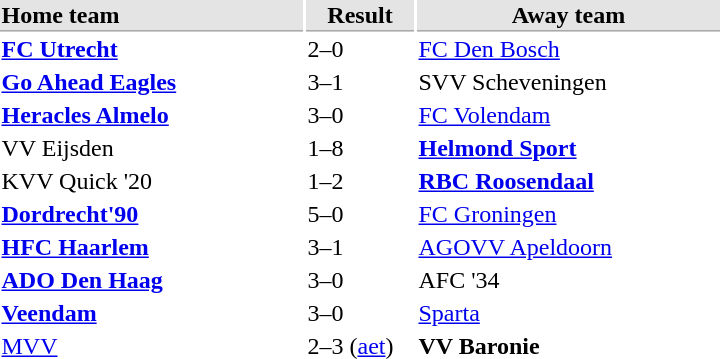<table>
<tr bgcolor="#E4E4E4">
<th style="border-bottom:1px solid #AAAAAA" width="200" align="left">Home team</th>
<th style="border-bottom:1px solid #AAAAAA" width="70" align="center">Result</th>
<th style="border-bottom:1px solid #AAAAAA" width="200">Away team</th>
</tr>
<tr>
<td><strong><a href='#'>FC Utrecht</a></strong></td>
<td>2–0</td>
<td><a href='#'>FC Den Bosch</a></td>
</tr>
<tr>
<td><strong><a href='#'>Go Ahead Eagles</a></strong></td>
<td>3–1</td>
<td>SVV Scheveningen</td>
</tr>
<tr>
<td><strong><a href='#'>Heracles Almelo</a></strong></td>
<td>3–0</td>
<td><a href='#'>FC Volendam</a></td>
</tr>
<tr>
<td>VV Eijsden</td>
<td>1–8</td>
<td><strong><a href='#'>Helmond Sport</a></strong></td>
</tr>
<tr>
<td>KVV Quick '20</td>
<td>1–2</td>
<td><strong><a href='#'>RBC Roosendaal</a></strong></td>
</tr>
<tr>
<td><strong><a href='#'>Dordrecht'90</a></strong></td>
<td>5–0</td>
<td><a href='#'>FC Groningen</a></td>
</tr>
<tr>
<td><strong><a href='#'>HFC Haarlem</a></strong></td>
<td>3–1</td>
<td><a href='#'>AGOVV Apeldoorn</a></td>
</tr>
<tr>
<td><strong><a href='#'>ADO Den Haag</a></strong></td>
<td>3–0</td>
<td>AFC '34</td>
</tr>
<tr>
<td><strong><a href='#'>Veendam</a></strong></td>
<td>3–0</td>
<td><a href='#'>Sparta</a></td>
</tr>
<tr>
<td><a href='#'>MVV</a></td>
<td>2–3 (<a href='#'>aet</a>)</td>
<td><strong>VV Baronie</strong></td>
</tr>
</table>
